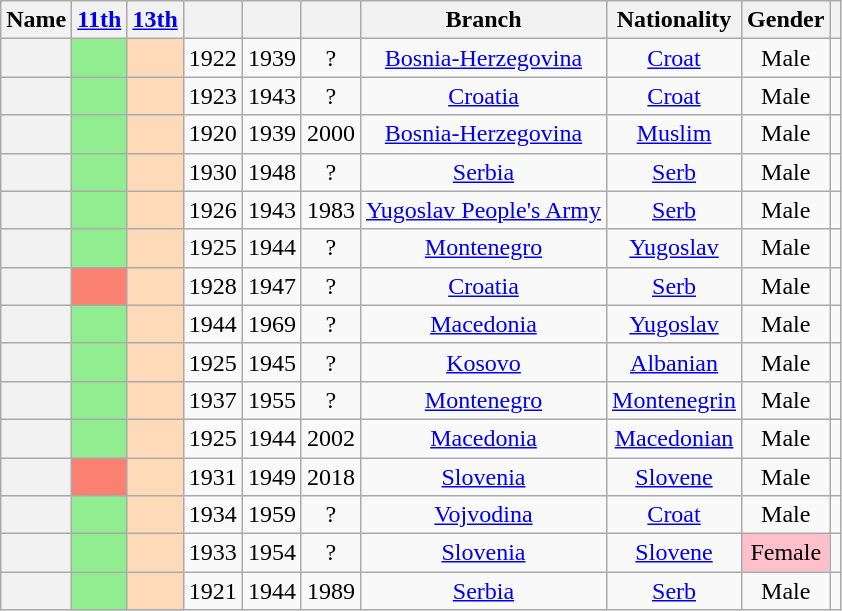<table class="wikitable sortable" style=text-align:center>
<tr>
<th scope="col">Name</th>
<th scope="col"><a href='#'>11th</a></th>
<th scope="col"><a href='#'>13th</a></th>
<th scope="col"></th>
<th scope="col"></th>
<th scope="col"></th>
<th scope="col">Branch</th>
<th scope="col">Nationality</th>
<th scope="col">Gender</th>
<th scope="col" class="unsortable"></th>
</tr>
<tr>
<th align="center" scope="row" style="font-weight:normal;"></th>
<td bgcolor = LightGreen></td>
<td bgcolor = PeachPuff></td>
<td>1922</td>
<td>1939</td>
<td>?</td>
<td><a href='#'>Bosnia-Herzegovina</a></td>
<td><a href='#'>Croat</a></td>
<td>Male</td>
<td></td>
</tr>
<tr>
<th align="center" scope="row" style="font-weight:normal;"></th>
<td bgcolor = LightGreen></td>
<td bgcolor = PeachPuff></td>
<td>1923</td>
<td>1943</td>
<td>?</td>
<td><a href='#'>Croatia</a></td>
<td><a href='#'>Croat</a></td>
<td>Male</td>
<td></td>
</tr>
<tr>
<th align="center" scope="row" style="font-weight:normal;"></th>
<td bgcolor = LightGreen></td>
<td bgcolor = PeachPuff></td>
<td>1920</td>
<td>1939</td>
<td>2000</td>
<td><a href='#'>Bosnia-Herzegovina</a></td>
<td><a href='#'>Muslim</a></td>
<td>Male</td>
<td></td>
</tr>
<tr>
<th align="center" scope="row" style="font-weight:normal;"></th>
<td bgcolor = LightGreen></td>
<td bgcolor = PeachPuff></td>
<td>1930</td>
<td>1948</td>
<td>?</td>
<td><a href='#'>Serbia</a></td>
<td><a href='#'>Serb</a></td>
<td>Male</td>
<td></td>
</tr>
<tr>
<th align="center" scope="row" style="font-weight:normal;"></th>
<td bgcolor = LightGreen></td>
<td bgcolor = PeachPuff></td>
<td>1926</td>
<td>1943</td>
<td>1983</td>
<td><a href='#'>Yugoslav People's Army</a></td>
<td><a href='#'>Serb</a></td>
<td>Male</td>
<td></td>
</tr>
<tr>
<th align="center" scope="row" style="font-weight:normal;"></th>
<td bgcolor = LightGreen></td>
<td bgcolor = PeachPuff></td>
<td>1925</td>
<td>1944</td>
<td>?</td>
<td><a href='#'>Montenegro</a></td>
<td><a href='#'>Yugoslav</a></td>
<td>Male</td>
<td></td>
</tr>
<tr>
<th align="center" scope="row" style="font-weight:normal;"></th>
<td bgcolor = Salmon></td>
<td bgcolor = PeachPuff></td>
<td>1928</td>
<td>1947</td>
<td>?</td>
<td><a href='#'>Croatia</a></td>
<td><a href='#'>Serb</a></td>
<td>Male</td>
<td></td>
</tr>
<tr>
<th align="center" scope="row" style="font-weight:normal;"></th>
<td bgcolor = LightGreen></td>
<td bgcolor = PeachPuff></td>
<td>1944</td>
<td>1969</td>
<td>?</td>
<td><a href='#'>Macedonia</a></td>
<td><a href='#'>Yugoslav</a></td>
<td>Male</td>
<td></td>
</tr>
<tr>
<th align="center" scope="row" style="font-weight:normal;"></th>
<td bgcolor = LightGreen></td>
<td bgcolor = PeachPuff></td>
<td>1925</td>
<td>1945</td>
<td>?</td>
<td><a href='#'>Kosovo</a></td>
<td><a href='#'>Albanian</a></td>
<td>Male</td>
<td></td>
</tr>
<tr>
<th align="center" scope="row" style="font-weight:normal;"></th>
<td bgcolor = LightGreen></td>
<td bgcolor = PeachPuff></td>
<td>1937</td>
<td>1955</td>
<td>?</td>
<td><a href='#'>Montenegro</a></td>
<td><a href='#'>Montenegrin</a></td>
<td>Male</td>
<td></td>
</tr>
<tr>
<th align="center" scope="row" style="font-weight:normal;"></th>
<td bgcolor = LightGreen></td>
<td bgcolor = PeachPuff></td>
<td>1925</td>
<td>1944</td>
<td>2002</td>
<td><a href='#'>Macedonia</a></td>
<td><a href='#'>Macedonian</a></td>
<td>Male</td>
<td></td>
</tr>
<tr>
<th align="center" scope="row" style="font-weight:normal;"></th>
<td bgcolor = Salmon></td>
<td bgcolor = PeachPuff></td>
<td>1931</td>
<td>1949</td>
<td>2018</td>
<td><a href='#'>Slovenia</a></td>
<td><a href='#'>Slovene</a></td>
<td>Male</td>
<td></td>
</tr>
<tr>
<th align="center" scope="row" style="font-weight:normal;"></th>
<td bgcolor = LightGreen></td>
<td bgcolor = PeachPuff></td>
<td>1934</td>
<td>1959</td>
<td>?</td>
<td><a href='#'>Vojvodina</a></td>
<td><a href='#'>Croat</a></td>
<td>Male</td>
<td></td>
</tr>
<tr>
<th align="center" scope="row" style="font-weight:normal;"></th>
<td bgcolor = LightGreen></td>
<td bgcolor = PeachPuff></td>
<td>1933</td>
<td>1954</td>
<td>?</td>
<td><a href='#'>Slovenia</a></td>
<td><a href='#'>Slovene</a></td>
<td style="background: Pink">Female</td>
<td></td>
</tr>
<tr>
<th align="center" scope="row" style="font-weight:normal;"></th>
<td bgcolor = LightGreen></td>
<td bgcolor = PeachPuff></td>
<td>1921</td>
<td>1944</td>
<td>1989</td>
<td><a href='#'>Serbia</a></td>
<td><a href='#'>Serb</a></td>
<td>Male</td>
<td></td>
</tr>
</table>
